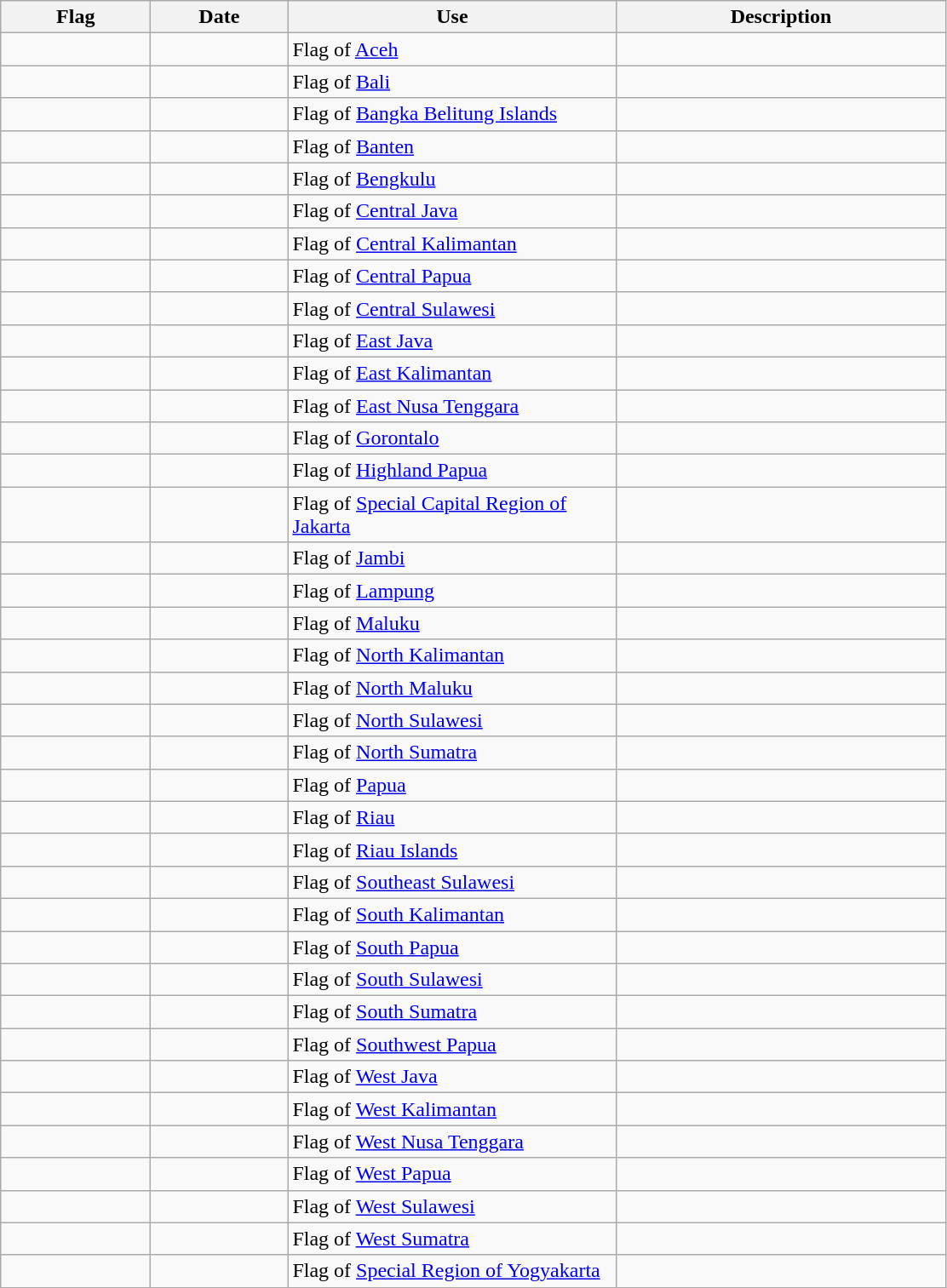<table class="wikitable">
<tr>
<th width="110">Flag</th>
<th width="100">Date</th>
<th width="250">Use</th>
<th width="250">Description</th>
</tr>
<tr>
<td></td>
<td></td>
<td>Flag of <a href='#'>Aceh</a></td>
<td></td>
</tr>
<tr>
<td></td>
<td></td>
<td>Flag of <a href='#'>Bali</a></td>
<td></td>
</tr>
<tr>
<td></td>
<td></td>
<td>Flag of <a href='#'>Bangka Belitung Islands</a></td>
<td></td>
</tr>
<tr>
<td></td>
<td></td>
<td>Flag of <a href='#'>Banten</a></td>
<td></td>
</tr>
<tr>
<td></td>
<td></td>
<td>Flag of <a href='#'>Bengkulu</a></td>
<td></td>
</tr>
<tr>
<td></td>
<td></td>
<td>Flag of <a href='#'>Central Java</a></td>
<td></td>
</tr>
<tr>
<td></td>
<td></td>
<td>Flag of <a href='#'>Central Kalimantan</a></td>
<td></td>
</tr>
<tr>
<td></td>
<td></td>
<td>Flag of <a href='#'>Central Papua</a></td>
<td></td>
</tr>
<tr>
<td></td>
<td></td>
<td>Flag of <a href='#'>Central Sulawesi</a></td>
<td></td>
</tr>
<tr>
<td></td>
<td></td>
<td>Flag of <a href='#'>East Java</a></td>
<td></td>
</tr>
<tr>
<td></td>
<td></td>
<td>Flag of <a href='#'>East Kalimantan</a></td>
<td></td>
</tr>
<tr>
<td></td>
<td></td>
<td>Flag of <a href='#'>East Nusa Tenggara</a></td>
<td></td>
</tr>
<tr>
<td></td>
<td></td>
<td>Flag of <a href='#'>Gorontalo</a></td>
<td></td>
</tr>
<tr>
<td></td>
<td></td>
<td>Flag of <a href='#'>Highland Papua</a></td>
<td></td>
</tr>
<tr>
<td></td>
<td></td>
<td>Flag of <a href='#'>Special Capital Region of Jakarta</a></td>
<td></td>
</tr>
<tr>
<td></td>
<td></td>
<td>Flag of <a href='#'>Jambi</a></td>
<td></td>
</tr>
<tr>
<td></td>
<td></td>
<td>Flag of <a href='#'>Lampung</a></td>
<td></td>
</tr>
<tr>
<td></td>
<td></td>
<td>Flag of <a href='#'>Maluku</a></td>
<td></td>
</tr>
<tr>
<td></td>
<td></td>
<td>Flag of <a href='#'>North Kalimantan</a></td>
<td></td>
</tr>
<tr>
<td></td>
<td></td>
<td>Flag of <a href='#'>North Maluku</a></td>
<td></td>
</tr>
<tr>
<td></td>
<td></td>
<td>Flag of <a href='#'>North Sulawesi</a></td>
<td></td>
</tr>
<tr>
<td></td>
<td></td>
<td>Flag of <a href='#'>North Sumatra</a></td>
<td></td>
</tr>
<tr>
<td></td>
<td></td>
<td>Flag of <a href='#'>Papua</a></td>
<td></td>
</tr>
<tr>
<td></td>
<td></td>
<td>Flag of <a href='#'>Riau</a></td>
<td></td>
</tr>
<tr>
<td></td>
<td></td>
<td>Flag of <a href='#'>Riau Islands</a></td>
<td></td>
</tr>
<tr>
<td></td>
<td></td>
<td>Flag of <a href='#'>Southeast Sulawesi</a></td>
<td></td>
</tr>
<tr>
<td></td>
<td></td>
<td>Flag of <a href='#'>South Kalimantan</a></td>
<td></td>
</tr>
<tr>
<td></td>
<td></td>
<td>Flag of <a href='#'>South Papua</a></td>
<td></td>
</tr>
<tr>
<td></td>
<td></td>
<td>Flag of <a href='#'>South Sulawesi</a></td>
<td></td>
</tr>
<tr>
<td></td>
<td></td>
<td>Flag of <a href='#'>South Sumatra</a></td>
<td></td>
</tr>
<tr>
<td></td>
<td></td>
<td>Flag of <a href='#'>Southwest Papua</a></td>
<td></td>
</tr>
<tr>
<td></td>
<td></td>
<td>Flag of <a href='#'>West Java</a></td>
<td></td>
</tr>
<tr>
<td></td>
<td></td>
<td>Flag of <a href='#'>West Kalimantan</a></td>
<td></td>
</tr>
<tr>
<td></td>
<td></td>
<td>Flag of <a href='#'>West Nusa Tenggara</a></td>
<td></td>
</tr>
<tr>
<td></td>
<td></td>
<td>Flag of <a href='#'>West Papua</a></td>
<td></td>
</tr>
<tr>
<td></td>
<td></td>
<td>Flag of <a href='#'>West Sulawesi</a></td>
<td></td>
</tr>
<tr>
<td></td>
<td></td>
<td>Flag of <a href='#'>West Sumatra</a></td>
<td></td>
</tr>
<tr>
<td></td>
<td></td>
<td>Flag of <a href='#'>Special Region of Yogyakarta</a></td>
<td></td>
</tr>
</table>
